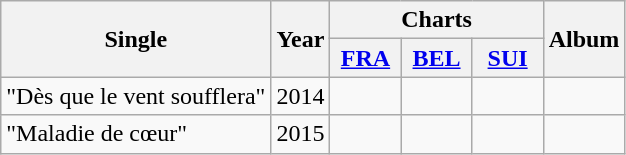<table class="wikitable" style="text-align:left;">
<tr>
<th rowspan="2">Single</th>
<th rowspan="2">Year</th>
<th colspan="3">Charts</th>
<th rowspan="2">Album</th>
</tr>
<tr>
<th width="40"><a href='#'>FRA</a></th>
<th width="40"><a href='#'>BEL</a></th>
<th width="40"><a href='#'>SUI</a></th>
</tr>
<tr>
<td>"Dès que le vent soufflera"</td>
<td>2014</td>
<td></td>
<td></td>
<td></td>
<td></td>
</tr>
<tr>
<td>"Maladie de cœur"</td>
<td>2015</td>
<td></td>
<td></td>
<td></td>
<td></td>
</tr>
</table>
